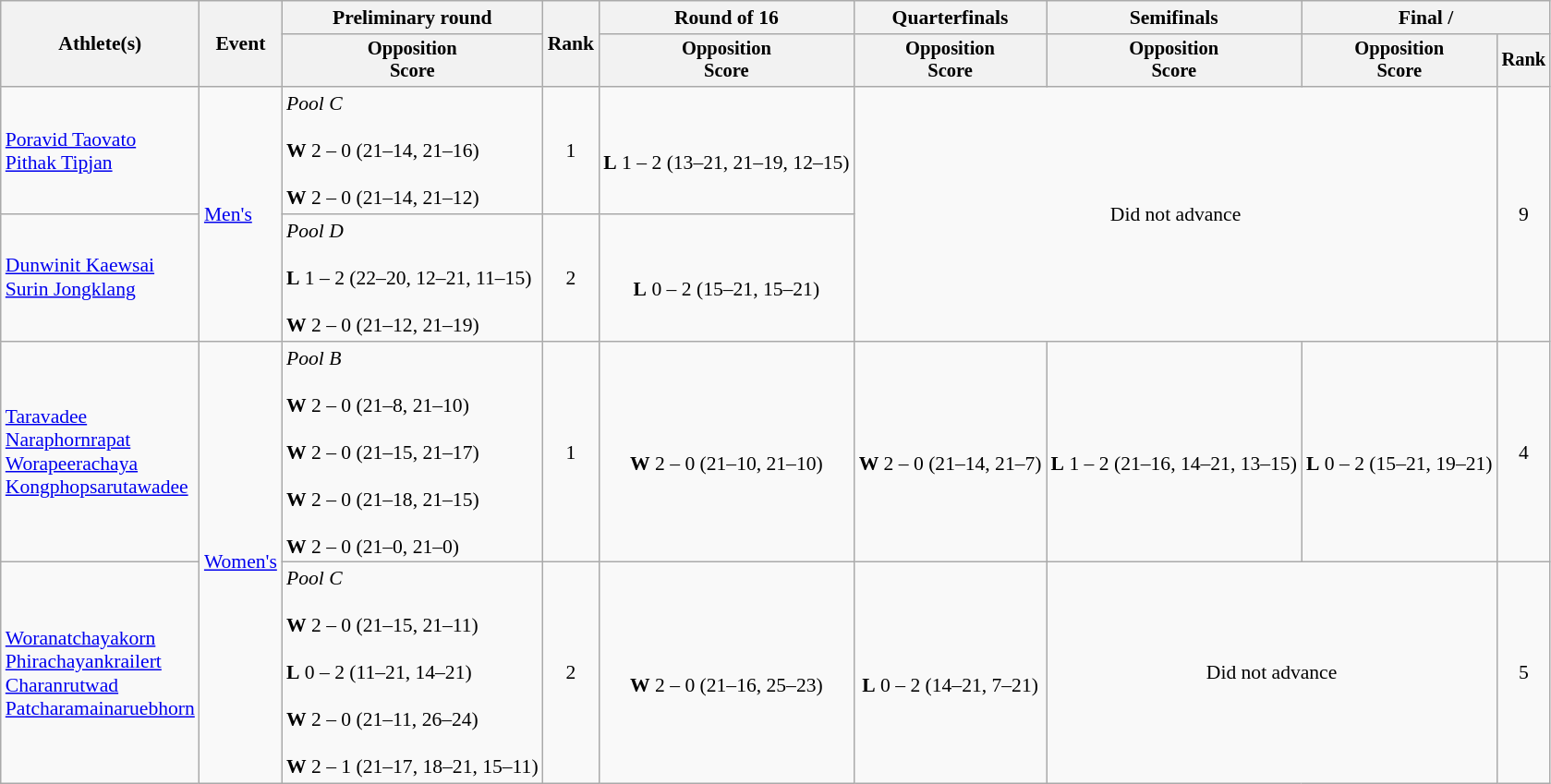<table class=wikitable style="font-size:90%">
<tr>
<th rowspan="2">Athlete(s)</th>
<th rowspan="2">Event</th>
<th>Preliminary round</th>
<th rowspan="2">Rank</th>
<th>Round of 16</th>
<th>Quarterfinals</th>
<th>Semifinals</th>
<th colspan=2>Final / </th>
</tr>
<tr style="font-size:95%">
<th>Opposition<br>Score</th>
<th>Opposition<br>Score</th>
<th>Opposition<br>Score</th>
<th>Opposition<br>Score</th>
<th>Opposition<br>Score</th>
<th>Rank</th>
</tr>
<tr align=center>
<td align=left><a href='#'>Poravid Taovato</a><br><a href='#'>Pithak Tipjan</a></td>
<td align=left rowspan=2><a href='#'>Men's</a></td>
<td align=left><em>Pool C</em><br><br><strong>W</strong> 2 – 0 (21–14, 21–16) <br> <br><strong>W</strong> 2 – 0 (21–14, 21–12)</td>
<td>1 <strong></strong></td>
<td> <br><strong>L</strong> 1 – 2 (13–21, 21–19, 12–15)</td>
<td rowspan=2 colspan=3>Did not advance</td>
<td rowspan=2>9</td>
</tr>
<tr align=center>
<td align=left><a href='#'>Dunwinit Kaewsai</a><br><a href='#'>Surin Jongklang</a></td>
<td align=left><em>Pool D</em><br> <br><strong>L</strong> 1 – 2 (22–20, 12–21, 11–15) <br> <br><strong>W</strong> 2 – 0 (21–12, 21–19)</td>
<td>2 <strong></strong></td>
<td> <br><strong>L</strong> 0 – 2 (15–21, 15–21)</td>
</tr>
<tr align=center>
<td align=left><a href='#'>Taravadee<br>Naraphornrapat</a><br><a href='#'>Worapeerachaya<br>Kongphopsarutawadee</a></td>
<td align=left rowspan=2><a href='#'>Women's</a></td>
<td align=left><em>Pool B</em><br> <br><strong>W</strong> 2 – 0 (21–8, 21–10) <br> <br><strong>W</strong> 2 – 0 (21–15, 21–17) <br> <br><strong>W</strong> 2 – 0 (21–18, 21–15) <br> <br><strong>W</strong> 2 – 0 (21–0, 21–0)</td>
<td>1 <strong></strong></td>
<td> <br><strong>W</strong> 2 – 0 (21–10, 21–10)</td>
<td> <br><strong>W</strong> 2 – 0 (21–14, 21–7)</td>
<td> <br><strong>L</strong> 1 – 2 (21–16, 14–21, 13–15)</td>
<td> <br><strong>L</strong> 0 – 2 (15–21, 19–21)</td>
<td>4</td>
</tr>
<tr align=center>
<td align=left><a href='#'>Woranatchayakorn<br>Phirachayankrailert</a><br><a href='#'>Charanrutwad<br>Patcharamainaruebhorn</a></td>
<td align=left><em>Pool C</em><br><br><strong>W</strong> 2 – 0 (21–15, 21–11)<br> <br><strong>L</strong> 0 – 2 (11–21, 14–21) <br> <br><strong>W</strong> 2 – 0 (21–11, 26–24) <br> <br><strong>W</strong> 2 – 1 (21–17, 18–21, 15–11)</td>
<td>2 <strong></strong></td>
<td> <br><strong>W</strong> 2 – 0 (21–16, 25–23)</td>
<td> <br><strong>L</strong> 0 – 2 (14–21, 7–21)</td>
<td colspan=2>Did not advance</td>
<td>5</td>
</tr>
</table>
